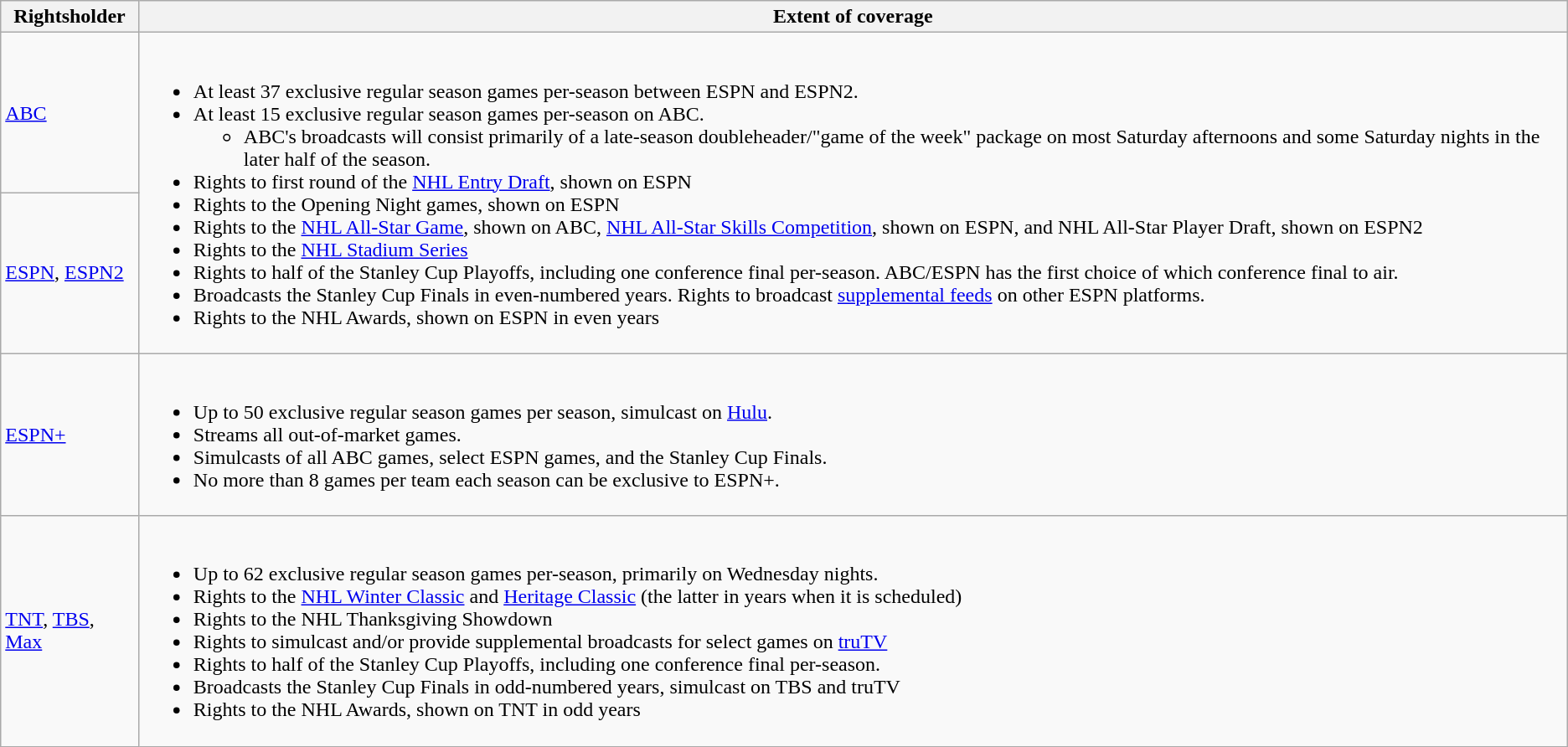<table class="wikitable">
<tr>
<th>Rightsholder</th>
<th>Extent of coverage</th>
</tr>
<tr>
<td><a href='#'>ABC</a></td>
<td rowspan="2"><br><ul><li>At least 37 exclusive regular season games per-season between ESPN and ESPN2.</li><li>At least 15 exclusive regular season games per-season on ABC.<ul><li>ABC's broadcasts will consist primarily of a late-season doubleheader/"game of the week" package on most Saturday afternoons and some Saturday nights in the later half of the season.</li></ul></li><li>Rights to first round of the <a href='#'>NHL Entry Draft</a>, shown on ESPN</li><li>Rights to the Opening Night games, shown on ESPN</li><li>Rights to the <a href='#'>NHL All-Star Game</a>, shown on ABC, <a href='#'>NHL All-Star Skills Competition</a>, shown on ESPN, and NHL All-Star Player Draft, shown on ESPN2</li><li>Rights to the <a href='#'>NHL Stadium Series</a></li><li>Rights to half of the Stanley Cup Playoffs, including one conference final per-season. ABC/ESPN has the first choice of which conference final to air.</li><li>Broadcasts the Stanley Cup Finals in even-numbered years. Rights to broadcast <a href='#'>supplemental feeds</a> on other ESPN platforms.</li><li>Rights to the NHL Awards, shown on ESPN in even years</li></ul></td>
</tr>
<tr>
<td><a href='#'>ESPN</a>, <a href='#'>ESPN2</a></td>
</tr>
<tr>
<td><a href='#'>ESPN+</a></td>
<td><br><ul><li>Up to 50 exclusive regular season games per season, simulcast on <a href='#'>Hulu</a>.</li><li>Streams all out-of-market games.</li><li>Simulcasts of all ABC games, select ESPN games, and the Stanley Cup Finals.</li><li>No more than 8 games per team each season can be exclusive to ESPN+.</li></ul></td>
</tr>
<tr>
<td><a href='#'>TNT</a>, <a href='#'>TBS</a>, <a href='#'>Max</a></td>
<td><br><ul><li>Up to 62 exclusive regular season games per-season, primarily on Wednesday nights.</li><li>Rights to the <a href='#'>NHL Winter Classic</a> and <a href='#'>Heritage Classic</a> (the latter in years when it is scheduled)</li><li>Rights to the NHL Thanksgiving Showdown</li><li>Rights to simulcast and/or provide supplemental broadcasts for select games on <a href='#'>truTV</a></li><li>Rights to half of the Stanley Cup Playoffs, including one conference final per-season.</li><li>Broadcasts the Stanley Cup Finals in odd-numbered years, simulcast on TBS and truTV</li><li>Rights to the NHL Awards, shown on TNT in odd years</li></ul></td>
</tr>
</table>
